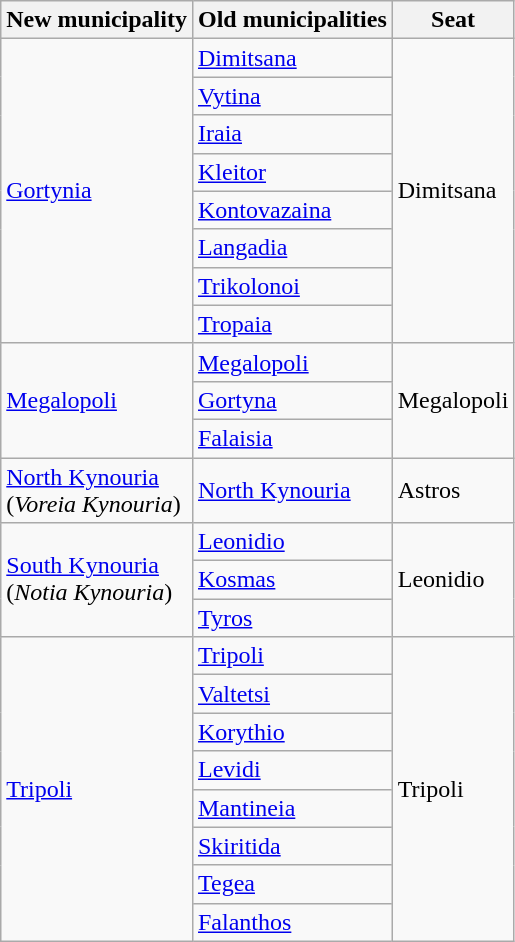<table class="wikitable">
<tr>
<th>New municipality</th>
<th>Old municipalities</th>
<th>Seat</th>
</tr>
<tr>
<td rowspan=8><a href='#'>Gortynia</a></td>
<td><a href='#'>Dimitsana</a></td>
<td rowspan=8>Dimitsana</td>
</tr>
<tr>
<td><a href='#'>Vytina</a></td>
</tr>
<tr>
<td><a href='#'>Iraia</a></td>
</tr>
<tr>
<td><a href='#'>Kleitor</a></td>
</tr>
<tr>
<td><a href='#'>Kontovazaina</a></td>
</tr>
<tr>
<td><a href='#'>Langadia</a></td>
</tr>
<tr>
<td><a href='#'>Trikolonoi</a></td>
</tr>
<tr>
<td><a href='#'>Tropaia</a></td>
</tr>
<tr>
<td rowspan=3><a href='#'>Megalopoli</a></td>
<td><a href='#'>Megalopoli</a></td>
<td rowspan=3>Megalopoli</td>
</tr>
<tr>
<td><a href='#'>Gortyna</a></td>
</tr>
<tr>
<td><a href='#'>Falaisia</a></td>
</tr>
<tr>
<td><a href='#'>North Kynouria</a> <br>(<em>Voreia Kynouria</em>)</td>
<td><a href='#'>North Kynouria</a></td>
<td>Astros</td>
</tr>
<tr>
<td rowspan=3><a href='#'>South Kynouria</a> <br>(<em>Notia Kynouria</em>)</td>
<td><a href='#'>Leonidio</a></td>
<td rowspan=3>Leonidio</td>
</tr>
<tr>
<td><a href='#'>Kosmas</a></td>
</tr>
<tr>
<td><a href='#'>Tyros</a></td>
</tr>
<tr>
<td rowspan=8><a href='#'>Tripoli</a></td>
<td><a href='#'>Tripoli</a></td>
<td rowspan=8>Tripoli</td>
</tr>
<tr>
<td><a href='#'>Valtetsi</a></td>
</tr>
<tr>
<td><a href='#'>Korythio</a></td>
</tr>
<tr>
<td><a href='#'>Levidi</a></td>
</tr>
<tr>
<td><a href='#'>Mantineia</a></td>
</tr>
<tr>
<td><a href='#'>Skiritida</a></td>
</tr>
<tr>
<td><a href='#'>Tegea</a></td>
</tr>
<tr>
<td><a href='#'>Falanthos</a></td>
</tr>
</table>
